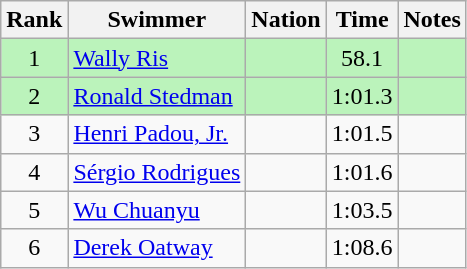<table class="wikitable sortable" style="text-align:center">
<tr>
<th>Rank</th>
<th>Swimmer</th>
<th>Nation</th>
<th>Time</th>
<th>Notes</th>
</tr>
<tr bgcolor=bbf3bb>
<td>1</td>
<td align=left><a href='#'>Wally Ris</a></td>
<td align=left></td>
<td data-sort-value=0:58.1>58.1</td>
<td></td>
</tr>
<tr bgcolor=bbf3bb>
<td>2</td>
<td align=left><a href='#'>Ronald Stedman</a></td>
<td align=left></td>
<td>1:01.3</td>
<td></td>
</tr>
<tr>
<td>3</td>
<td align=left><a href='#'>Henri Padou, Jr.</a></td>
<td align=left></td>
<td>1:01.5</td>
<td></td>
</tr>
<tr>
<td>4</td>
<td align=left><a href='#'>Sérgio Rodrigues</a></td>
<td align=left></td>
<td>1:01.6</td>
<td></td>
</tr>
<tr>
<td>5</td>
<td align=left><a href='#'>Wu Chuanyu</a></td>
<td align=left></td>
<td>1:03.5</td>
<td></td>
</tr>
<tr>
<td>6</td>
<td align=left><a href='#'>Derek Oatway</a></td>
<td align=left></td>
<td>1:08.6</td>
<td></td>
</tr>
</table>
